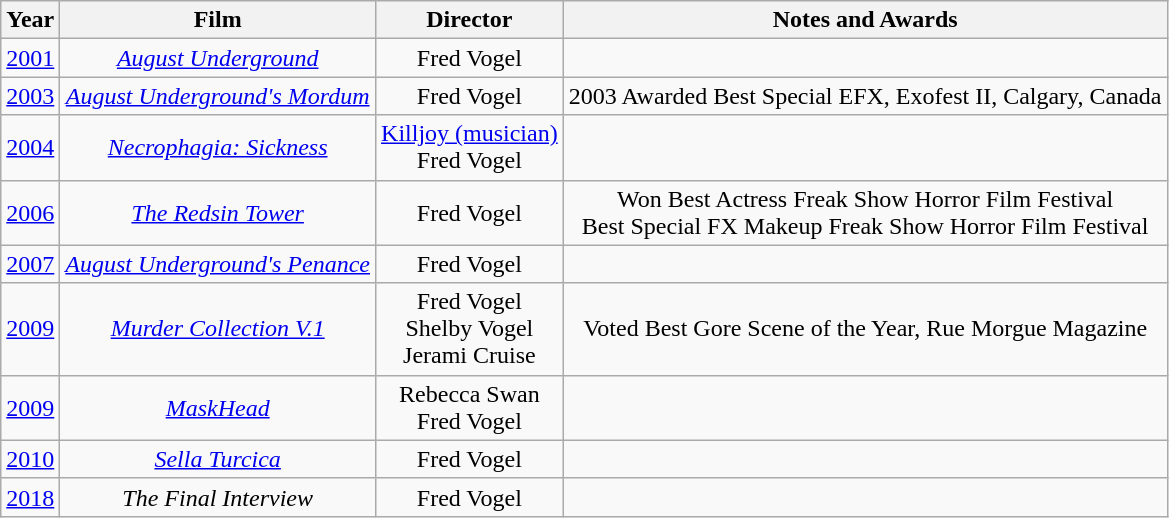<table class=wikitable style=text-align:center>
<tr>
<th>Year</th>
<th>Film</th>
<th>Director</th>
<th>Notes and Awards</th>
</tr>
<tr>
<td><a href='#'>2001</a></td>
<td><em><a href='#'>August Underground</a></em></td>
<td>Fred Vogel</td>
<td></td>
</tr>
<tr>
<td><a href='#'>2003</a></td>
<td><em><a href='#'>August Underground's Mordum</a></em></td>
<td>Fred Vogel</td>
<td>2003 Awarded Best Special EFX, Exofest II, Calgary, Canada</td>
</tr>
<tr>
<td><a href='#'>2004</a></td>
<td><em><a href='#'>Necrophagia: Sickness</a></em></td>
<td><a href='#'>Killjoy (musician)</a><br>Fred Vogel</td>
<td></td>
</tr>
<tr>
<td><a href='#'>2006</a></td>
<td><em><a href='#'>The Redsin Tower</a></em></td>
<td>Fred Vogel</td>
<td>Won Best Actress Freak Show Horror Film Festival <br> Best Special FX Makeup Freak Show Horror Film Festival</td>
</tr>
<tr>
<td><a href='#'>2007</a></td>
<td><em><a href='#'>August Underground's Penance</a></em></td>
<td>Fred Vogel</td>
<td></td>
</tr>
<tr>
<td><a href='#'>2009</a></td>
<td><em><a href='#'>Murder Collection V.1</a></em></td>
<td>Fred Vogel<br> Shelby Vogel <br> Jerami Cruise</td>
<td>Voted Best Gore Scene of the Year, Rue Morgue Magazine</td>
</tr>
<tr>
<td><a href='#'>2009</a></td>
<td><em><a href='#'>MaskHead</a></em></td>
<td>Rebecca Swan<br>Fred Vogel</td>
<td></td>
</tr>
<tr>
<td><a href='#'>2010</a></td>
<td><em><a href='#'>Sella Turcica</a></em></td>
<td>Fred Vogel</td>
<td></td>
</tr>
<tr>
<td><a href='#'>2018</a></td>
<td><em>The Final Interview</em></td>
<td>Fred Vogel</td>
<td></td>
</tr>
</table>
